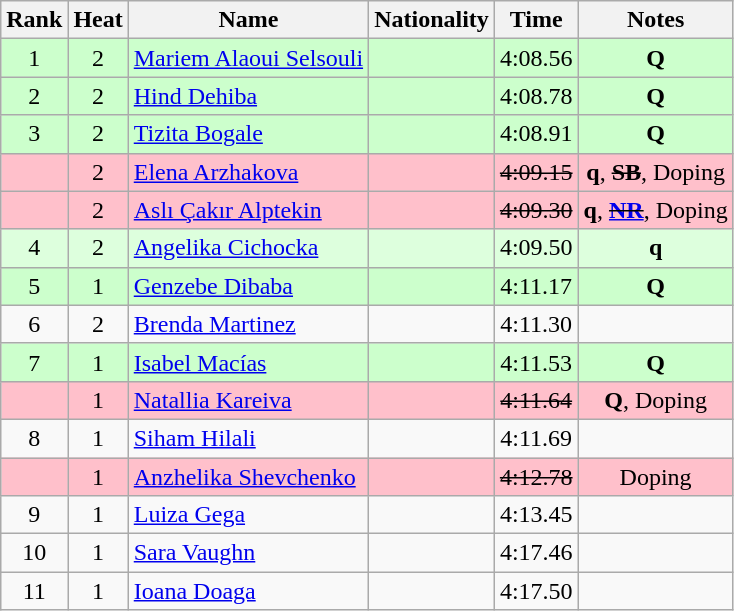<table class="wikitable sortable" style="text-align:center">
<tr>
<th>Rank</th>
<th>Heat</th>
<th>Name</th>
<th>Nationality</th>
<th>Time</th>
<th>Notes</th>
</tr>
<tr bgcolor=ccffcc>
<td>1</td>
<td>2</td>
<td align=left><a href='#'>Mariem Alaoui Selsouli</a></td>
<td align=left></td>
<td>4:08.56</td>
<td><strong>Q</strong></td>
</tr>
<tr bgcolor=ccffcc>
<td>2</td>
<td>2</td>
<td align=left><a href='#'>Hind Dehiba</a></td>
<td align=left></td>
<td>4:08.78</td>
<td><strong>Q</strong></td>
</tr>
<tr bgcolor=ccffcc>
<td>3</td>
<td>2</td>
<td align=left><a href='#'>Tizita Bogale</a></td>
<td align=left></td>
<td>4:08.91</td>
<td><strong>Q</strong></td>
</tr>
<tr bgcolor=pink>
<td></td>
<td>2</td>
<td align=left><a href='#'>Elena Arzhakova</a></td>
<td align=left></td>
<td><s>4:09.15 </s></td>
<td><strong>q</strong>, <s><strong>SB</strong></s>, Doping</td>
</tr>
<tr bgcolor=pink>
<td></td>
<td>2</td>
<td align=left><a href='#'>Aslı Çakır Alptekin</a></td>
<td align=left></td>
<td><s>4:09.30 </s></td>
<td><strong>q</strong>, <s><strong><a href='#'>NR</a></strong></s>, Doping</td>
</tr>
<tr bgcolor=ddffdd>
<td>4</td>
<td>2</td>
<td align=left><a href='#'>Angelika Cichocka</a></td>
<td align=left></td>
<td>4:09.50</td>
<td><strong>q</strong></td>
</tr>
<tr bgcolor=ccffcc>
<td>5</td>
<td>1</td>
<td align=left><a href='#'>Genzebe Dibaba</a></td>
<td align=left></td>
<td>4:11.17</td>
<td><strong>Q</strong></td>
</tr>
<tr>
<td>6</td>
<td>2</td>
<td align=left><a href='#'>Brenda Martinez</a></td>
<td align=left></td>
<td>4:11.30</td>
<td></td>
</tr>
<tr bgcolor=ccffcc>
<td>7</td>
<td>1</td>
<td align=left><a href='#'>Isabel Macías</a></td>
<td align=left></td>
<td>4:11.53</td>
<td><strong>Q</strong></td>
</tr>
<tr bgcolor=pink>
<td></td>
<td>1</td>
<td align=left><a href='#'>Natallia Kareiva</a></td>
<td align=left></td>
<td><s>4:11.64 </s></td>
<td><strong>Q</strong>, Doping</td>
</tr>
<tr>
<td>8</td>
<td>1</td>
<td align=left><a href='#'>Siham Hilali</a></td>
<td align=left></td>
<td>4:11.69</td>
<td></td>
</tr>
<tr bgcolor=pink>
<td></td>
<td>1</td>
<td align=left><a href='#'>Anzhelika Shevchenko</a></td>
<td align=left></td>
<td><s>4:12.78 </s></td>
<td>Doping</td>
</tr>
<tr>
<td>9</td>
<td>1</td>
<td align=left><a href='#'>Luiza Gega</a></td>
<td align=left></td>
<td>4:13.45</td>
<td></td>
</tr>
<tr>
<td>10</td>
<td>1</td>
<td align=left><a href='#'>Sara Vaughn</a></td>
<td align=left></td>
<td>4:17.46</td>
<td></td>
</tr>
<tr>
<td>11</td>
<td>1</td>
<td align=left><a href='#'>Ioana Doaga</a></td>
<td align=left></td>
<td>4:17.50</td>
<td></td>
</tr>
</table>
